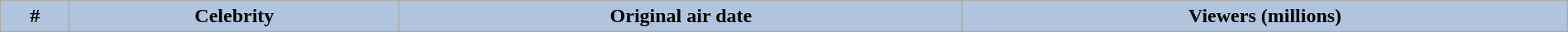<table class="wikitable plainrowheaders sortable" style="width:100%; margin:auto; background:#fff;">
<tr style="background:#b0c4de;">
<th scope="col" style="background:#b0c4de; width:3em;">#</th>
<th scope="col" style="background:#b0c4de;">Celebrity</th>
<th scope="col" style="background:#b0c4de;">Original air date</th>
<th scope="col" style="background:#b0c4de;">Viewers (millions)<br>








</th>
</tr>
</table>
